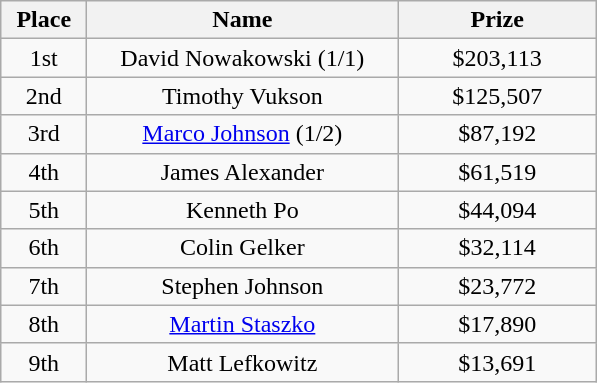<table class="wikitable">
<tr>
<th width="50">Place</th>
<th width="200">Name</th>
<th width="125">Prize</th>
</tr>
<tr>
<td align = "center">1st</td>
<td align = "center">David Nowakowski (1/1)</td>
<td align = "center">$203,113</td>
</tr>
<tr>
<td align = "center">2nd</td>
<td align = "center">Timothy Vukson</td>
<td align = "center">$125,507</td>
</tr>
<tr>
<td align = "center">3rd</td>
<td align = "center"><a href='#'>Marco Johnson</a> (1/2)</td>
<td align = "center">$87,192</td>
</tr>
<tr>
<td align = "center">4th</td>
<td align = "center">James Alexander</td>
<td align = "center">$61,519</td>
</tr>
<tr>
<td align = "center">5th</td>
<td align = "center">Kenneth Po</td>
<td align = "center">$44,094</td>
</tr>
<tr>
<td align = "center">6th</td>
<td align = "center">Colin Gelker</td>
<td align = "center">$32,114</td>
</tr>
<tr>
<td align = "center">7th</td>
<td align = "center">Stephen Johnson</td>
<td align = "center">$23,772</td>
</tr>
<tr>
<td align = "center">8th</td>
<td align = "center"><a href='#'>Martin Staszko</a></td>
<td align = "center">$17,890</td>
</tr>
<tr>
<td align = "center">9th</td>
<td align = "center">Matt Lefkowitz</td>
<td align = "center">$13,691</td>
</tr>
</table>
